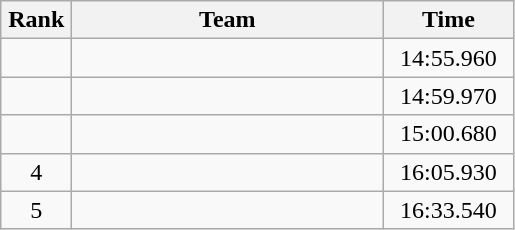<table class=wikitable style="text-align:center">
<tr>
<th width=40>Rank</th>
<th width=200>Team</th>
<th width=80>Time</th>
</tr>
<tr>
<td></td>
<td align=left></td>
<td>14:55.960</td>
</tr>
<tr>
<td></td>
<td align=left></td>
<td>14:59.970</td>
</tr>
<tr>
<td></td>
<td align=left></td>
<td>15:00.680</td>
</tr>
<tr>
<td>4</td>
<td align=left></td>
<td>16:05.930</td>
</tr>
<tr>
<td>5</td>
<td align=left></td>
<td>16:33.540</td>
</tr>
</table>
